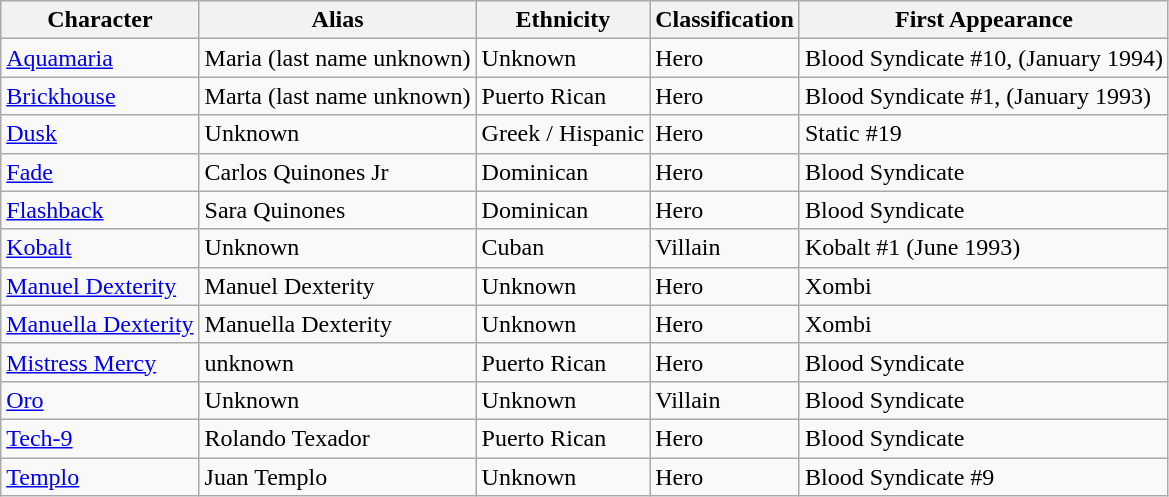<table class="wikitable">
<tr>
<th>Character</th>
<th>Alias</th>
<th>Ethnicity</th>
<th>Classification</th>
<th>First Appearance</th>
</tr>
<tr>
<td><a href='#'>Aquamaria</a></td>
<td>Maria (last name unknown)</td>
<td>Unknown</td>
<td>Hero</td>
<td>Blood Syndicate #10, (January 1994)</td>
</tr>
<tr>
<td><a href='#'>Brickhouse</a></td>
<td>Marta (last name unknown)</td>
<td>Puerto Rican</td>
<td>Hero</td>
<td>Blood Syndicate #1, (January 1993)</td>
</tr>
<tr>
<td><a href='#'>Dusk</a></td>
<td>Unknown</td>
<td>Greek / Hispanic</td>
<td>Hero</td>
<td>Static #19</td>
</tr>
<tr>
<td><a href='#'>Fade</a></td>
<td>Carlos Quinones Jr</td>
<td>Dominican</td>
<td>Hero</td>
<td>Blood Syndicate</td>
</tr>
<tr>
<td><a href='#'>Flashback</a></td>
<td>Sara Quinones</td>
<td>Dominican</td>
<td>Hero</td>
<td>Blood Syndicate</td>
</tr>
<tr>
<td><a href='#'>Kobalt</a></td>
<td>Unknown</td>
<td>Cuban</td>
<td>Villain</td>
<td>Kobalt #1 (June 1993)</td>
</tr>
<tr>
<td><a href='#'>Manuel Dexterity</a></td>
<td>Manuel Dexterity</td>
<td>Unknown</td>
<td>Hero</td>
<td>Xombi</td>
</tr>
<tr>
<td><a href='#'>Manuella Dexterity</a></td>
<td>Manuella Dexterity</td>
<td>Unknown</td>
<td>Hero</td>
<td>Xombi</td>
</tr>
<tr>
<td><a href='#'>Mistress Mercy</a></td>
<td>unknown</td>
<td>Puerto Rican</td>
<td>Hero</td>
<td>Blood Syndicate</td>
</tr>
<tr>
<td><a href='#'>Oro</a></td>
<td>Unknown</td>
<td>Unknown</td>
<td>Villain</td>
<td>Blood Syndicate</td>
</tr>
<tr>
<td><a href='#'>Tech-9</a></td>
<td>Rolando Texador</td>
<td>Puerto Rican</td>
<td>Hero</td>
<td>Blood Syndicate</td>
</tr>
<tr>
<td><a href='#'>Templo</a></td>
<td>Juan Templo</td>
<td>Unknown</td>
<td>Hero</td>
<td>Blood Syndicate #9</td>
</tr>
</table>
